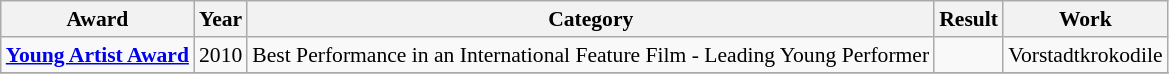<table class="wikitable" style="font-size: 90%;">
<tr>
<th>Award</th>
<th>Year</th>
<th>Category</th>
<th>Result</th>
<th>Work</th>
</tr>
<tr>
<td rowspan=1><strong><a href='#'>Young Artist Award</a></strong></td>
<td>2010</td>
<td>Best Performance in an International Feature Film - Leading Young Performer </td>
<td></td>
<td>Vorstadtkrokodile</td>
</tr>
<tr>
</tr>
</table>
